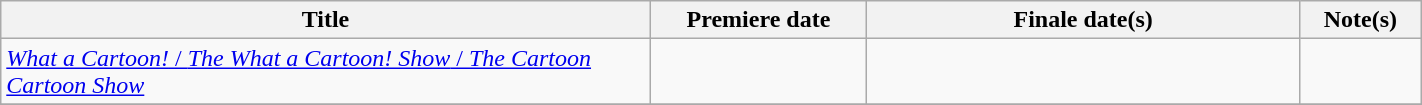<table class="wikitable plainrowheaders sortable" style="width:75%;text-align:center;">
<tr>
<th scope="col" style="width:30%;">Title</th>
<th scope="col" style="width:10%;">Premiere date</th>
<th scope="col" style="width:20%;">Finale date(s)</th>
<th class="unsortable" style="width:5%;">Note(s)</th>
</tr>
<tr>
<td scope="row" style="text-align:left;"><a href='#'><em>What a Cartoon!</em> / <em>The What a Cartoon! Show</em> / <em>The Cartoon Cartoon Show</em></a></td>
<td></td>
<td> <br> </td>
<td></td>
</tr>
<tr>
</tr>
</table>
